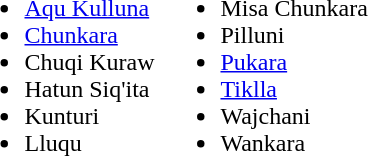<table>
<tr valign="top">
<td><br><ul><li><a href='#'>Aqu Kulluna</a></li><li><a href='#'>Chunkara</a></li><li>Chuqi Kuraw</li><li>Hatun Siq'ita</li><li>Kunturi</li><li>Lluqu</li></ul></td>
<td><br><ul><li>Misa Chunkara</li><li>Pilluni</li><li><a href='#'>Pukara</a></li><li><a href='#'>Tiklla</a></li><li>Wajchani</li><li>Wankara</li></ul></td>
</tr>
</table>
